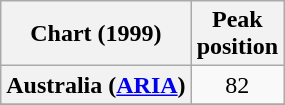<table class="wikitable sortable plainrowheaders" style="text-align:center">
<tr>
<th scope="col">Chart (1999)</th>
<th scope="col">Peak<br> position</th>
</tr>
<tr>
<th scope="row">Australia (<a href='#'>ARIA</a>)</th>
<td>82</td>
</tr>
<tr>
</tr>
<tr>
</tr>
<tr>
</tr>
<tr>
</tr>
<tr>
</tr>
</table>
